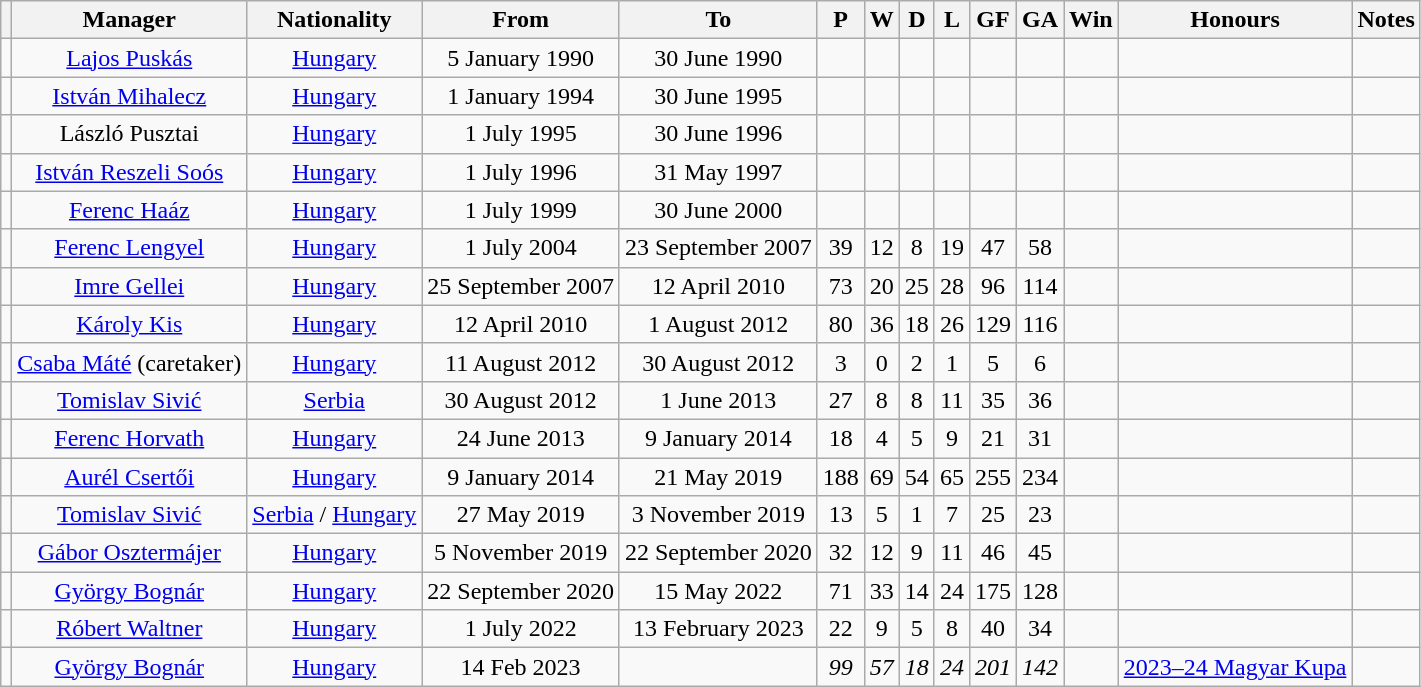<table class="wikitable plainrowheaders sortable" style="text-align:center">
<tr>
<th></th>
<th>Manager</th>
<th>Nationality</th>
<th>From</th>
<th>To</th>
<th>P</th>
<th>W</th>
<th>D</th>
<th>L</th>
<th>GF</th>
<th>GA</th>
<th>Win</th>
<th>Honours</th>
<th>Notes</th>
</tr>
<tr>
<td></td>
<td><a href='#'>Lajos Puskás</a></td>
<td> <a href='#'>Hungary</a></td>
<td>5 January 1990</td>
<td>30 June 1990</td>
<td></td>
<td></td>
<td></td>
<td></td>
<td></td>
<td></td>
<td></td>
<td></td>
<td></td>
</tr>
<tr>
<td></td>
<td><a href='#'>István Mihalecz</a></td>
<td> <a href='#'>Hungary</a></td>
<td>1 January 1994</td>
<td>30 June 1995</td>
<td></td>
<td></td>
<td></td>
<td></td>
<td></td>
<td></td>
<td></td>
<td></td>
<td></td>
</tr>
<tr>
<td></td>
<td>László Pusztai</td>
<td> <a href='#'>Hungary</a></td>
<td>1 July 1995</td>
<td>30 June 1996</td>
<td></td>
<td></td>
<td></td>
<td></td>
<td></td>
<td></td>
<td></td>
<td></td>
<td></td>
</tr>
<tr>
<td></td>
<td><a href='#'>István Reszeli Soós</a></td>
<td> <a href='#'>Hungary</a></td>
<td>1 July 1996</td>
<td>31 May 1997</td>
<td></td>
<td></td>
<td></td>
<td></td>
<td></td>
<td></td>
<td></td>
<td></td>
<td></td>
</tr>
<tr>
<td></td>
<td><a href='#'>Ferenc Haáz</a></td>
<td> <a href='#'>Hungary</a></td>
<td>1 July 1999</td>
<td>30 June 2000</td>
<td></td>
<td></td>
<td></td>
<td></td>
<td></td>
<td></td>
<td></td>
<td></td>
<td></td>
</tr>
<tr>
<td></td>
<td><a href='#'>Ferenc Lengyel</a></td>
<td> <a href='#'>Hungary</a></td>
<td>1 July 2004</td>
<td>23 September 2007</td>
<td>39</td>
<td>12</td>
<td>8</td>
<td>19</td>
<td>47</td>
<td>58</td>
<td></td>
<td></td>
<td></td>
</tr>
<tr>
<td></td>
<td><a href='#'>Imre Gellei</a></td>
<td> <a href='#'>Hungary</a></td>
<td>25 September 2007</td>
<td>12 April 2010</td>
<td>73</td>
<td>20</td>
<td>25</td>
<td>28</td>
<td>96</td>
<td>114</td>
<td></td>
<td></td>
<td></td>
</tr>
<tr>
<td></td>
<td><a href='#'>Károly Kis</a></td>
<td> <a href='#'>Hungary</a></td>
<td>12 April 2010</td>
<td>1 August 2012</td>
<td>80</td>
<td>36</td>
<td>18</td>
<td>26</td>
<td>129</td>
<td>116</td>
<td></td>
<td></td>
<td></td>
</tr>
<tr>
<td></td>
<td><a href='#'>Csaba Máté</a> (caretaker)</td>
<td> <a href='#'>Hungary</a></td>
<td>11 August 2012</td>
<td>30 August 2012</td>
<td>3</td>
<td>0</td>
<td>2</td>
<td>1</td>
<td>5</td>
<td>6</td>
<td></td>
<td></td>
<td></td>
</tr>
<tr>
<td></td>
<td><a href='#'>Tomislav Sivić</a></td>
<td> <a href='#'>Serbia</a></td>
<td>30 August 2012</td>
<td>1 June 2013</td>
<td>27</td>
<td>8</td>
<td>8</td>
<td>11</td>
<td>35</td>
<td>36</td>
<td></td>
<td></td>
<td></td>
</tr>
<tr>
<td></td>
<td><a href='#'>Ferenc Horvath</a></td>
<td> <a href='#'>Hungary</a></td>
<td>24 June 2013</td>
<td>9 January 2014</td>
<td>18</td>
<td>4</td>
<td>5</td>
<td>9</td>
<td>21</td>
<td>31</td>
<td></td>
<td></td>
<td></td>
</tr>
<tr>
<td></td>
<td><a href='#'>Aurél Csertői</a></td>
<td> <a href='#'>Hungary</a></td>
<td>9 January 2014</td>
<td>21 May 2019</td>
<td>188</td>
<td>69</td>
<td>54</td>
<td>65</td>
<td>255</td>
<td>234</td>
<td></td>
<td></td>
<td></td>
</tr>
<tr>
<td></td>
<td><a href='#'>Tomislav Sivić</a></td>
<td> <a href='#'>Serbia</a> /  <a href='#'>Hungary</a></td>
<td>27 May 2019</td>
<td>3 November 2019</td>
<td>13</td>
<td>5</td>
<td>1</td>
<td>7</td>
<td>25</td>
<td>23</td>
<td></td>
<td></td>
<td></td>
</tr>
<tr>
<td></td>
<td><a href='#'>Gábor Osztermájer</a></td>
<td> <a href='#'>Hungary</a></td>
<td>5 November 2019</td>
<td>22 September 2020</td>
<td>32</td>
<td>12</td>
<td>9</td>
<td>11</td>
<td>46</td>
<td>45</td>
<td></td>
<td></td>
<td></td>
</tr>
<tr>
<td></td>
<td><a href='#'>György Bognár</a></td>
<td> <a href='#'>Hungary</a></td>
<td>22 September 2020</td>
<td>15 May 2022</td>
<td>71</td>
<td>33</td>
<td>14</td>
<td>24</td>
<td>175</td>
<td>128</td>
<td></td>
<td></td>
<td></td>
</tr>
<tr>
<td></td>
<td><a href='#'>Róbert Waltner</a></td>
<td> <a href='#'>Hungary</a></td>
<td>1 July 2022</td>
<td>13 February 2023</td>
<td>22</td>
<td>9</td>
<td>5</td>
<td>8</td>
<td>40</td>
<td>34</td>
<td></td>
<td></td>
<td></td>
</tr>
<tr>
<td></td>
<td><a href='#'>György Bognár</a></td>
<td> <a href='#'>Hungary</a></td>
<td>14 Feb 2023</td>
<td></td>
<td><em>99</em></td>
<td><em>57</em></td>
<td><em>18</em></td>
<td><em>24</em></td>
<td><em>201</em></td>
<td><em>142</em></td>
<td></td>
<td><a href='#'>2023–24 Magyar Kupa</a></td>
<td></td>
</tr>
</table>
